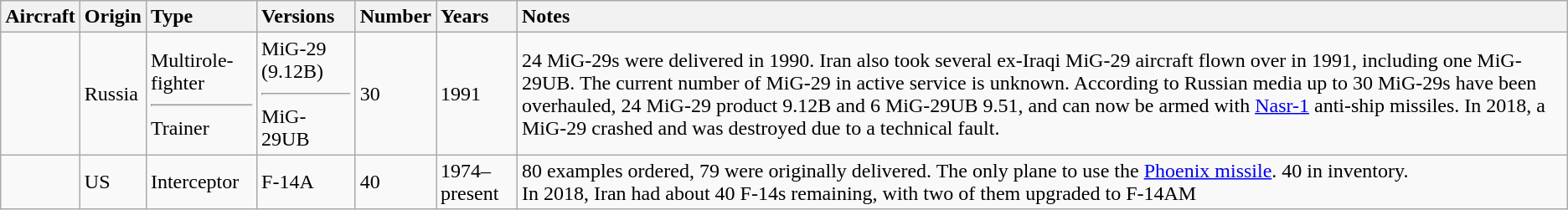<table class="wikitable">
<tr>
<th style="text-align: left;">Aircraft</th>
<th style="text-align: left;">Origin</th>
<th style="text-align: left;">Type</th>
<th style="text-align: left;">Versions</th>
<th style="text-align: left;">Number</th>
<th style="text-align: left;">Years</th>
<th style="text-align: left;">Notes</th>
</tr>
<tr>
<td></td>
<td>Russia</td>
<td>Multirole-fighter<hr>Trainer</td>
<td>MiG-29 (9.12B)<hr>MiG-29UB</td>
<td>30</td>
<td>1991</td>
<td>24 MiG-29s were delivered in 1990. Iran also took several ex-Iraqi MiG-29 aircraft flown over in 1991, including one MiG-29UB. The current number of MiG-29 in active service is unknown. According to Russian media up to 30 MiG-29s have been overhauled, 24 MiG-29 product 9.12B and 6 MiG-29UB 9.51, and can now be armed with <a href='#'>Nasr-1</a> anti-ship missiles. In 2018, a MiG-29 crashed and was destroyed due to a technical fault.</td>
</tr>
<tr>
<td></td>
<td>US</td>
<td>Interceptor</td>
<td>F-14A</td>
<td>40</td>
<td>1974–present</td>
<td>80 examples ordered, 79 were originally delivered. The only plane to use the <a href='#'>Phoenix missile</a>. 40 in inventory.<br>In 2018, Iran had about 40 F-14s remaining, with two of them upgraded to F-14AM</td>
</tr>
</table>
